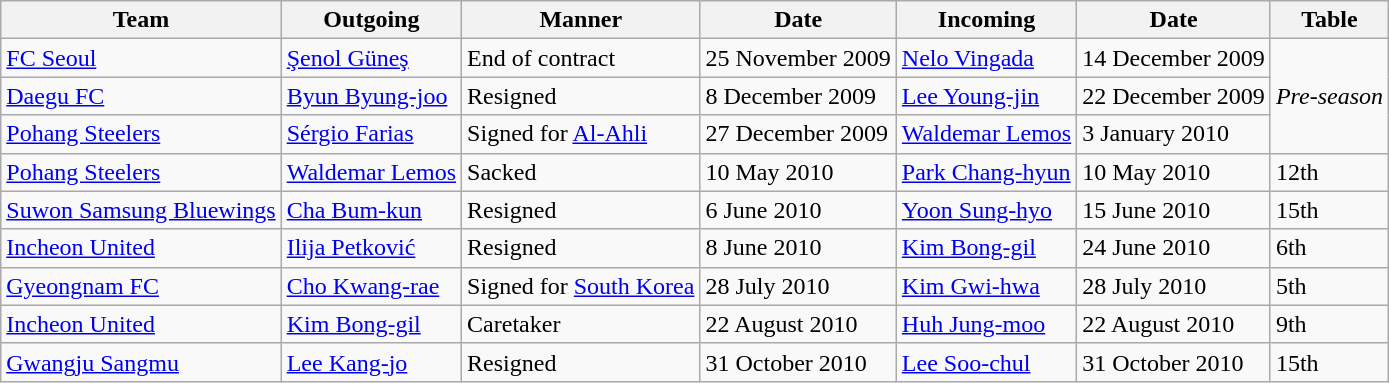<table class="wikitable">
<tr>
<th>Team</th>
<th>Outgoing</th>
<th>Manner</th>
<th>Date</th>
<th>Incoming</th>
<th>Date</th>
<th>Table</th>
</tr>
<tr>
<td><a href='#'>FC Seoul</a></td>
<td> <a href='#'>Şenol Güneş</a></td>
<td>End of contract</td>
<td>25 November 2009</td>
<td> <a href='#'>Nelo Vingada</a></td>
<td>14 December 2009</td>
<td rowspan="3"><em>Pre-season</em></td>
</tr>
<tr>
<td><a href='#'>Daegu FC</a></td>
<td> <a href='#'>Byun Byung-joo</a></td>
<td>Resigned</td>
<td>8 December 2009</td>
<td> <a href='#'>Lee Young-jin</a></td>
<td>22 December 2009</td>
</tr>
<tr>
<td><a href='#'>Pohang Steelers</a></td>
<td> <a href='#'>Sérgio Farias</a></td>
<td>Signed for <a href='#'>Al-Ahli</a></td>
<td>27 December 2009</td>
<td> <a href='#'>Waldemar Lemos</a></td>
<td>3 January 2010</td>
</tr>
<tr>
<td><a href='#'>Pohang Steelers</a></td>
<td> <a href='#'>Waldemar Lemos</a></td>
<td>Sacked</td>
<td>10 May 2010</td>
<td> <a href='#'>Park Chang-hyun</a></td>
<td>10 May 2010</td>
<td>12th</td>
</tr>
<tr>
<td><a href='#'>Suwon Samsung Bluewings</a></td>
<td> <a href='#'>Cha Bum-kun</a></td>
<td>Resigned</td>
<td>6 June 2010</td>
<td> <a href='#'>Yoon Sung-hyo</a></td>
<td>15 June 2010</td>
<td>15th</td>
</tr>
<tr>
<td><a href='#'>Incheon United</a></td>
<td> <a href='#'>Ilija Petković</a></td>
<td>Resigned</td>
<td>8 June 2010</td>
<td> <a href='#'>Kim Bong-gil</a></td>
<td>24 June 2010</td>
<td>6th</td>
</tr>
<tr>
<td><a href='#'>Gyeongnam FC</a></td>
<td> <a href='#'>Cho Kwang-rae</a></td>
<td>Signed for <a href='#'>South Korea</a></td>
<td>28 July 2010</td>
<td> <a href='#'>Kim Gwi-hwa</a></td>
<td>28 July 2010</td>
<td>5th</td>
</tr>
<tr>
<td><a href='#'>Incheon United</a></td>
<td> <a href='#'>Kim Bong-gil</a></td>
<td>Caretaker</td>
<td>22 August 2010</td>
<td> <a href='#'>Huh Jung-moo</a></td>
<td>22 August 2010</td>
<td>9th</td>
</tr>
<tr>
<td><a href='#'>Gwangju Sangmu</a></td>
<td> <a href='#'>Lee Kang-jo</a></td>
<td>Resigned</td>
<td>31 October 2010</td>
<td> <a href='#'>Lee Soo-chul</a></td>
<td>31 October 2010</td>
<td>15th</td>
</tr>
</table>
